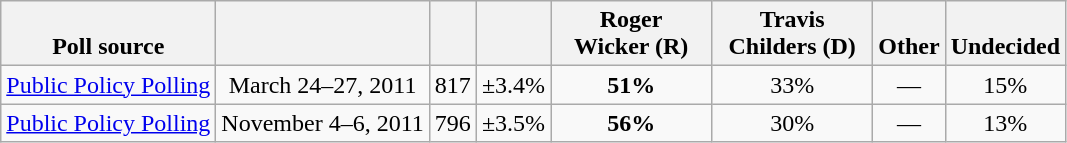<table class="wikitable" style="text-align:center">
<tr valign= bottom>
<th>Poll source</th>
<th></th>
<th></th>
<th></th>
<th style="width:100px;">Roger<br>Wicker (R)</th>
<th style="width:100px;">Travis<br>Childers (D)</th>
<th>Other</th>
<th>Undecided</th>
</tr>
<tr>
<td align=left><a href='#'>Public Policy Polling</a></td>
<td>March 24–27, 2011</td>
<td>817</td>
<td>±3.4%</td>
<td><strong>51%</strong></td>
<td>33%</td>
<td>—</td>
<td>15%</td>
</tr>
<tr>
<td align=left><a href='#'>Public Policy Polling</a></td>
<td>November 4–6, 2011</td>
<td>796</td>
<td>±3.5%</td>
<td><strong>56%</strong></td>
<td>30%</td>
<td>—</td>
<td>13%</td>
</tr>
</table>
